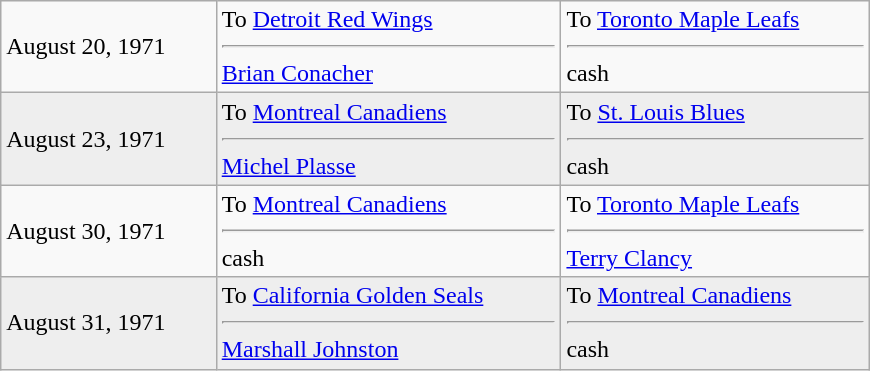<table class="wikitable" style="border:1px solid #999; width:580px;">
<tr>
<td>August 20, 1971</td>
<td valign="top">To <a href='#'>Detroit Red Wings</a><hr><a href='#'>Brian Conacher</a></td>
<td valign="top">To <a href='#'>Toronto Maple Leafs</a><hr>cash</td>
</tr>
<tr bgcolor="#eeeeee">
<td>August 23, 1971</td>
<td valign="top">To <a href='#'>Montreal Canadiens</a><hr><a href='#'>Michel Plasse</a></td>
<td valign="top">To <a href='#'>St. Louis Blues</a><hr>cash</td>
</tr>
<tr>
<td>August 30, 1971</td>
<td valign="top">To <a href='#'>Montreal Canadiens</a><hr>cash</td>
<td valign="top">To <a href='#'>Toronto Maple Leafs</a><hr><a href='#'>Terry Clancy</a></td>
</tr>
<tr bgcolor="#eeeeee">
<td>August 31, 1971</td>
<td valign="top">To <a href='#'>California Golden Seals</a><hr><a href='#'>Marshall Johnston</a></td>
<td valign="top">To <a href='#'>Montreal Canadiens</a><hr>cash</td>
</tr>
</table>
